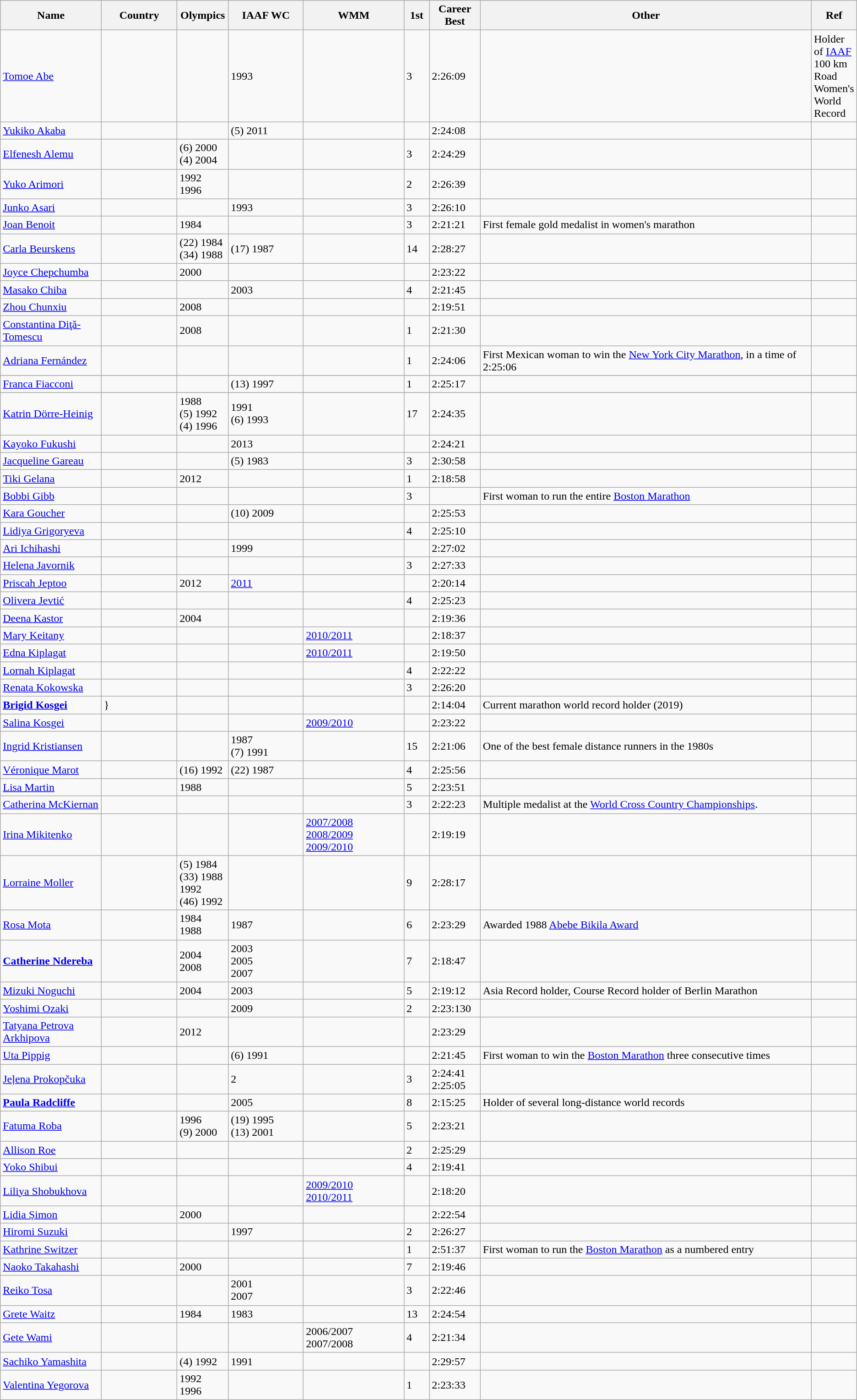<table class="wikitable sortable">
<tr>
<th width=12%>Name</th>
<th width=9%>Country</th>
<th width=6%>Olympics</th>
<th width=9%>IAAF WC</th>
<th width=12%>WMM</th>
<th width=3%>1st</th>
<th width=6%>Career Best</th>
<th width=40%>Other</th>
<th width=3%>Ref</th>
</tr>
<tr>
<td><a href='#'>Tomoe Abe</a></td>
<td></td>
<td></td>
<td> 1993</td>
<td></td>
<td>3</td>
<td>2:26:09</td>
<td></td>
<td>Holder of <a href='#'>IAAF</a> 100 km Road Women's World Record</td>
</tr>
<tr>
<td><a href='#'>Yukiko Akaba</a></td>
<td></td>
<td></td>
<td>(5) 2011</td>
<td></td>
<td></td>
<td>2:24:08</td>
<td></td>
<td></td>
</tr>
<tr>
<td><a href='#'>Elfenesh Alemu</a></td>
<td></td>
<td>(6) 2000<br> (4) 2004</td>
<td></td>
<td></td>
<td>3</td>
<td>2:24:29</td>
<td></td>
<td></td>
</tr>
<tr>
<td><a href='#'>Yuko Arimori</a></td>
<td></td>
<td>  1992<br>   1996</td>
<td></td>
<td></td>
<td>2</td>
<td>2:26:39</td>
<td></td>
<td></td>
</tr>
<tr>
<td><a href='#'>Junko Asari</a></td>
<td></td>
<td></td>
<td> 1993</td>
<td></td>
<td>3</td>
<td>2:26:10</td>
<td></td>
<td></td>
</tr>
<tr>
<td><a href='#'>Joan Benoit</a></td>
<td></td>
<td> 1984</td>
<td></td>
<td></td>
<td>3</td>
<td>2:21:21</td>
<td>First female gold medalist in women's marathon</td>
<td></td>
</tr>
<tr>
<td><a href='#'>Carla Beurskens</a></td>
<td></td>
<td>(22) 1984<br> (34) 1988</td>
<td>(17) 1987</td>
<td></td>
<td>14</td>
<td>2:28:27</td>
<td></td>
<td></td>
</tr>
<tr>
<td><a href='#'>Joyce Chepchumba</a></td>
<td></td>
<td>  2000</td>
<td></td>
<td></td>
<td></td>
<td>2:23:22</td>
<td></td>
<td></td>
</tr>
<tr>
<td><a href='#'>Masako Chiba</a></td>
<td></td>
<td></td>
<td>  2003</td>
<td></td>
<td>4</td>
<td>2:21:45</td>
<td></td>
<td></td>
</tr>
<tr>
<td><a href='#'>Zhou Chunxiu</a></td>
<td></td>
<td>  2008</td>
<td></td>
<td></td>
<td></td>
<td>2:19:51</td>
<td></td>
<td></td>
</tr>
<tr>
<td><a href='#'>Constantina Diţă-Tomescu</a></td>
<td></td>
<td> 2008</td>
<td></td>
<td></td>
<td>1</td>
<td>2:21:30</td>
<td></td>
<td></td>
</tr>
<tr>
<td><a href='#'>Adriana Fernández</a></td>
<td></td>
<td></td>
<td></td>
<td></td>
<td>1</td>
<td>2:24:06</td>
<td>First Mexican woman to win the <a href='#'>New York City Marathon</a>, in a time of 2:25:06</td>
<td></td>
</tr>
<tr>
</tr>
<tr>
<td><a href='#'>Franca Fiacconi</a></td>
<td></td>
<td></td>
<td>(13) 1997</td>
<td></td>
<td>1</td>
<td>2:25:17</td>
<td></td>
<td></td>
</tr>
<tr>
</tr>
<tr>
<td><a href='#'>Katrin Dörre-Heinig</a></td>
<td><br> </td>
<td> 1988<br> (5) 1992<br> (4) 1996</td>
<td> 1991<br> (6) 1993</td>
<td></td>
<td>17</td>
<td>2:24:35</td>
<td></td>
<td></td>
</tr>
<tr>
<td><a href='#'>Kayoko Fukushi</a></td>
<td></td>
<td></td>
<td>  2013</td>
<td></td>
<td></td>
<td>2:24:21</td>
<td></td>
<td></td>
</tr>
<tr>
<td><a href='#'>Jacqueline Gareau</a></td>
<td></td>
<td></td>
<td>(5) 1983</td>
<td></td>
<td>3</td>
<td>2:30:58</td>
<td></td>
<td></td>
</tr>
<tr>
<td><a href='#'>Tiki Gelana</a></td>
<td></td>
<td> 2012</td>
<td></td>
<td></td>
<td>1</td>
<td>2:18:58</td>
<td></td>
<td></td>
</tr>
<tr>
<td><a href='#'>Bobbi Gibb</a></td>
<td></td>
<td></td>
<td></td>
<td></td>
<td>3</td>
<td></td>
<td>First woman to run the entire <a href='#'>Boston Marathon</a></td>
<td></td>
</tr>
<tr>
<td><a href='#'>Kara Goucher</a></td>
<td></td>
<td></td>
<td>(10) 2009</td>
<td></td>
<td></td>
<td>2:25:53</td>
<td></td>
<td></td>
</tr>
<tr>
<td><a href='#'>Lidiya Grigoryeva</a></td>
<td></td>
<td></td>
<td></td>
<td></td>
<td>4</td>
<td>2:25:10</td>
<td></td>
<td></td>
</tr>
<tr>
<td><a href='#'>Ari Ichihashi</a></td>
<td></td>
<td></td>
<td> 1999</td>
<td></td>
<td></td>
<td>2:27:02</td>
<td></td>
<td></td>
</tr>
<tr>
<td><a href='#'>Helena Javornik</a></td>
<td></td>
<td></td>
<td></td>
<td></td>
<td>3</td>
<td>2:27:33</td>
<td></td>
<td></td>
</tr>
<tr>
<td><a href='#'>Priscah Jeptoo</a></td>
<td></td>
<td> 2012</td>
<td> <a href='#'>2011</a></td>
<td></td>
<td></td>
<td>2:20:14</td>
<td></td>
<td></td>
</tr>
<tr>
<td><a href='#'>Olivera Jevtić</a></td>
<td></td>
<td></td>
<td></td>
<td></td>
<td>4</td>
<td>2:25:23</td>
<td></td>
<td></td>
</tr>
<tr>
<td><a href='#'>Deena Kastor</a></td>
<td></td>
<td>  2004</td>
<td></td>
<td></td>
<td></td>
<td>2:19:36</td>
<td></td>
<td></td>
</tr>
<tr>
<td><a href='#'>Mary Keitany</a></td>
<td></td>
<td></td>
<td></td>
<td> <a href='#'>2010/2011</a></td>
<td></td>
<td>2:18:37</td>
<td></td>
<td></td>
</tr>
<tr>
<td><a href='#'>Edna Kiplagat</a></td>
<td></td>
<td></td>
<td></td>
<td> <a href='#'>2010/2011</a></td>
<td></td>
<td>2:19:50</td>
<td></td>
<td></td>
</tr>
<tr>
<td><a href='#'>Lornah Kiplagat</a></td>
<td></td>
<td></td>
<td></td>
<td></td>
<td>4</td>
<td>2:22:22</td>
<td></td>
<td></td>
</tr>
<tr>
<td><a href='#'>Renata Kokowska</a></td>
<td></td>
<td></td>
<td></td>
<td></td>
<td>3</td>
<td>2:26:20</td>
<td></td>
<td></td>
</tr>
<tr>
<td><strong><a href='#'>Brigid Kosgei</a></strong></td>
<td>}</td>
<td></td>
<td></td>
<td></td>
<td></td>
<td>2:14:04</td>
<td>Current marathon world record holder (2019)</td>
<td></td>
</tr>
<tr>
<td><a href='#'>Salina Kosgei</a></td>
<td></td>
<td></td>
<td></td>
<td> <a href='#'>2009/2010</a></td>
<td></td>
<td>2:23:22</td>
<td></td>
<td></td>
</tr>
<tr>
<td><a href='#'>Ingrid Kristiansen</a></td>
<td></td>
<td></td>
<td> 1987<br> (7) 1991</td>
<td></td>
<td>15</td>
<td>2:21:06</td>
<td>One of the best female distance runners in the 1980s</td>
<td></td>
</tr>
<tr>
<td><a href='#'>Véronique Marot</a></td>
<td></td>
<td>(16) 1992</td>
<td>(22) 1987</td>
<td></td>
<td>4</td>
<td>2:25:56</td>
<td></td>
<td></td>
</tr>
<tr>
<td><a href='#'>Lisa Martin</a></td>
<td></td>
<td> 1988</td>
<td></td>
<td></td>
<td>5</td>
<td>2:23:51</td>
<td></td>
<td></td>
</tr>
<tr>
<td><a href='#'>Catherina McKiernan</a></td>
<td></td>
<td></td>
<td></td>
<td></td>
<td>3</td>
<td>2:22:23</td>
<td>Multiple medalist at the <a href='#'>World Cross Country Championships</a>.</td>
<td></td>
</tr>
<tr>
<td><a href='#'>Irina Mikitenko</a></td>
<td></td>
<td></td>
<td></td>
<td> <a href='#'>2007/2008</a><br>   <a href='#'>2008/2009</a><br>   <a href='#'>2009/2010</a></td>
<td></td>
<td>2:19:19</td>
<td></td>
<td></td>
</tr>
<tr>
<td><a href='#'>Lorraine Moller</a></td>
<td></td>
<td>(5) 1984<br> (33) 1988<br>  1992<br> (46) 1992</td>
<td></td>
<td></td>
<td>9</td>
<td>2:28:17</td>
<td></td>
<td></td>
</tr>
<tr>
<td><a href='#'>Rosa Mota</a></td>
<td></td>
<td> 1984<br>  1988</td>
<td> 1987</td>
<td></td>
<td>6</td>
<td>2:23:29</td>
<td>Awarded 1988 <a href='#'>Abebe Bikila Award</a></td>
<td></td>
</tr>
<tr>
<td><strong><a href='#'>Catherine Ndereba</a></strong></td>
<td></td>
<td> 2004<br>  2008</td>
<td> 2003<br>  2005<br>  2007</td>
<td></td>
<td>7</td>
<td>2:18:47</td>
<td></td>
<td></td>
</tr>
<tr>
<td><a href='#'>Mizuki Noguchi</a></td>
<td></td>
<td>  2004</td>
<td>  2003</td>
<td></td>
<td>5</td>
<td>2:19:12</td>
<td>Asia Record holder, Course Record holder of Berlin Marathon</td>
<td></td>
</tr>
<tr>
<td><a href='#'>Yoshimi Ozaki</a></td>
<td></td>
<td></td>
<td>  2009</td>
<td></td>
<td>2</td>
<td>2:23:130</td>
<td></td>
<td></td>
</tr>
<tr>
<td><a href='#'>Tatyana Petrova Arkhipova</a></td>
<td></td>
<td> 2012</td>
<td></td>
<td></td>
<td></td>
<td>2:23:29</td>
<td></td>
<td></td>
</tr>
<tr>
<td><a href='#'>Uta Pippig</a></td>
<td><br> </td>
<td></td>
<td>(6) 1991</td>
<td></td>
<td></td>
<td>2:21:45</td>
<td>First woman to win the <a href='#'>Boston Marathon</a> three consecutive times</td>
<td></td>
</tr>
<tr>
<td><a href='#'>Jeļena Prokopčuka</a></td>
<td></td>
<td></td>
<td>2 </td>
<td></td>
<td>3</td>
<td>2:24:41 2:25:05</td>
<td></td>
<td></td>
</tr>
<tr>
<td><strong><a href='#'>Paula Radcliffe</a></strong></td>
<td></td>
<td></td>
<td> 2005</td>
<td></td>
<td>8</td>
<td>2:15:25</td>
<td>Holder of several long-distance world records</td>
<td></td>
</tr>
<tr>
<td><a href='#'>Fatuma Roba</a></td>
<td></td>
<td> 1996<br>   (9) 2000</td>
<td>(19) 1995<br> (13) 2001</td>
<td></td>
<td>5</td>
<td>2:23:21</td>
<td></td>
<td></td>
</tr>
<tr>
<td><a href='#'>Allison Roe</a></td>
<td></td>
<td></td>
<td></td>
<td></td>
<td>2</td>
<td>2:25:29</td>
<td></td>
<td></td>
</tr>
<tr>
<td><a href='#'>Yoko Shibui</a></td>
<td></td>
<td></td>
<td></td>
<td></td>
<td>4</td>
<td>2:19:41</td>
<td></td>
<td></td>
</tr>
<tr>
<td><a href='#'>Liliya Shobukhova</a></td>
<td></td>
<td></td>
<td></td>
<td> <a href='#'>2009/2010</a><br>   <a href='#'>2010/2011</a></td>
<td></td>
<td>2:18:20</td>
<td></td>
<td></td>
</tr>
<tr>
<td><a href='#'>Lidia Șimon</a></td>
<td></td>
<td>  2000</td>
<td></td>
<td></td>
<td></td>
<td>2:22:54</td>
<td></td>
<td></td>
</tr>
<tr>
<td><a href='#'>Hiromi Suzuki</a></td>
<td></td>
<td></td>
<td> 1997</td>
<td></td>
<td>2</td>
<td>2:26:27</td>
<td></td>
<td></td>
</tr>
<tr>
<td><a href='#'>Kathrine Switzer</a></td>
<td></td>
<td></td>
<td></td>
<td></td>
<td>1</td>
<td>2:51:37</td>
<td>First woman to run the <a href='#'>Boston Marathon</a> as a numbered entry</td>
<td></td>
</tr>
<tr>
<td><a href='#'>Naoko Takahashi</a></td>
<td></td>
<td>  2000</td>
<td></td>
<td></td>
<td>7</td>
<td>2:19:46</td>
<td></td>
<td></td>
</tr>
<tr>
<td><a href='#'>Reiko Tosa</a></td>
<td></td>
<td></td>
<td>  2001<br>   2007</td>
<td></td>
<td>3</td>
<td>2:22:46</td>
<td></td>
<td></td>
</tr>
<tr>
<td><a href='#'>Grete Waitz</a></td>
<td></td>
<td> 1984</td>
<td> 1983</td>
<td></td>
<td>13</td>
<td>2:24:54</td>
<td></td>
<td></td>
</tr>
<tr>
<td><a href='#'>Gete Wami</a></td>
<td></td>
<td></td>
<td></td>
<td> 2006/2007<br>  2007/2008</td>
<td>4</td>
<td>2:21:34</td>
<td></td>
<td></td>
</tr>
<tr>
<td><a href='#'>Sachiko Yamashita</a></td>
<td></td>
<td>(4) 1992</td>
<td> 1991</td>
<td></td>
<td></td>
<td>2:29:57</td>
<td></td>
<td></td>
</tr>
<tr>
<td><a href='#'>Valentina Yegorova</a></td>
<td></td>
<td> 1992<br>     1996</td>
<td></td>
<td></td>
<td>1</td>
<td>2:23:33</td>
<td></td>
<td></td>
</tr>
</table>
